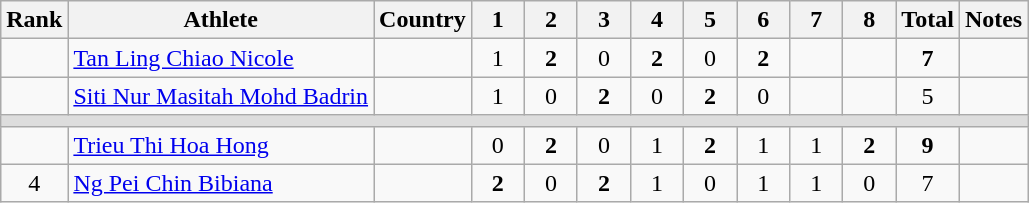<table class="wikitable sortable" style="text-align:center">
<tr>
<th>Rank</th>
<th>Athlete</th>
<th>Country</th>
<th class="unsortable" style="width: 28px">1</th>
<th class="unsortable" style="width: 28px">2</th>
<th class="unsortable" style="width: 28px">3</th>
<th class="unsortable" style="width: 28px">4</th>
<th class="unsortable" style="width: 28px">5</th>
<th class="unsortable" style="width: 28px">6</th>
<th class="unsortable" style="width: 28px">7</th>
<th class="unsortable" style="width: 28px">8</th>
<th>Total</th>
<th class="unsortable">Notes</th>
</tr>
<tr>
<td></td>
<td align="left"><a href='#'>Tan Ling Chiao Nicole</a></td>
<td align="left"></td>
<td>1</td>
<td><strong>2</strong></td>
<td>0</td>
<td><strong>2</strong></td>
<td>0</td>
<td><strong>2</strong></td>
<td></td>
<td></td>
<td><strong>7</strong></td>
<td></td>
</tr>
<tr>
<td></td>
<td align="left"><a href='#'>Siti Nur Masitah Mohd Badrin</a></td>
<td align="left"></td>
<td>1</td>
<td>0</td>
<td><strong>2</strong></td>
<td>0</td>
<td><strong>2</strong></td>
<td>0</td>
<td></td>
<td></td>
<td>5</td>
<td></td>
</tr>
<tr bgcolor=#DDDDDD>
<td colspan=13></td>
</tr>
<tr>
<td></td>
<td align="left"><a href='#'>Trieu Thi Hoa Hong</a></td>
<td align="left"></td>
<td>0</td>
<td><strong>2</strong></td>
<td>0</td>
<td>1</td>
<td><strong>2</strong></td>
<td>1</td>
<td>1</td>
<td><strong>2</strong></td>
<td><strong>9</strong></td>
<td></td>
</tr>
<tr>
<td>4</td>
<td align="left"><a href='#'>Ng Pei Chin Bibiana</a></td>
<td align="left"></td>
<td><strong>2</strong></td>
<td>0</td>
<td><strong>2</strong></td>
<td>1</td>
<td>0</td>
<td>1</td>
<td>1</td>
<td>0</td>
<td>7</td>
<td></td>
</tr>
</table>
